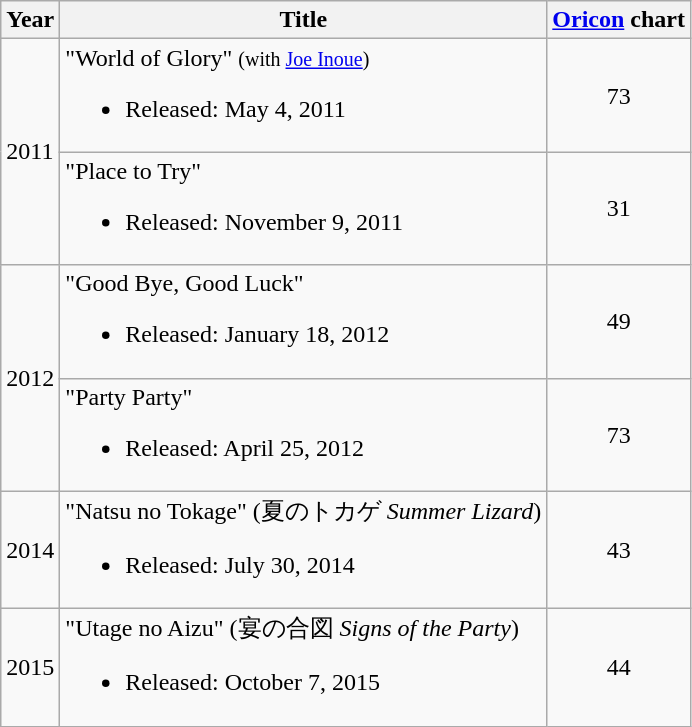<table class="wikitable">
<tr>
<th>Year</th>
<th>Title</th>
<th><a href='#'>Oricon</a> chart</th>
</tr>
<tr>
<td rowspan="2">2011</td>
<td>"World of Glory" <small>(with <a href='#'>Joe Inoue</a>)</small><br><ul><li>Released: May 4, 2011</li></ul></td>
<td style="text-align:center;">73</td>
</tr>
<tr>
<td>"Place to Try"<br><ul><li>Released: November 9, 2011</li></ul></td>
<td style="text-align:center;">31</td>
</tr>
<tr>
<td rowspan="2">2012</td>
<td>"Good Bye, Good Luck"<br><ul><li>Released: January 18, 2012</li></ul></td>
<td style="text-align:center;">49</td>
</tr>
<tr>
<td>"Party Party"<br><ul><li>Released: April 25, 2012</li></ul></td>
<td style="text-align:center;">73</td>
</tr>
<tr>
<td>2014</td>
<td>"Natsu no Tokage" (夏のトカゲ <em>Summer Lizard</em>)<br><ul><li>Released: July 30, 2014</li></ul></td>
<td style="text-align:center;">43</td>
</tr>
<tr>
<td>2015</td>
<td>"Utage no Aizu" (宴の合図 <em>Signs of the Party</em>)<br><ul><li>Released: October 7, 2015</li></ul></td>
<td style="text-align:center;">44</td>
</tr>
</table>
